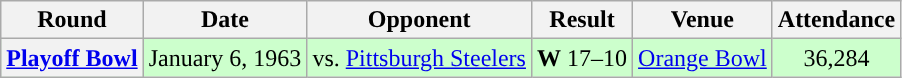<table class="wikitable" style="text-align:center">
<tr>
<th>Round</th>
<th>Date</th>
<th>Opponent</th>
<th>Result</th>
<th>Venue</th>
<th>Attendance</th>
</tr>
<tr style="background:#cfc">
<th><a href='#'>Playoff Bowl</a></th>
<td>January 6, 1963</td>
<td>vs. <a href='#'>Pittsburgh Steelers</a></td>
<td><strong>W</strong> 17–10</td>
<td><a href='#'>Orange Bowl</a></td>
<td>36,284</td>
</tr>
</table>
